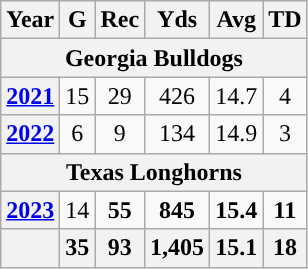<table class="wikitable" style="text-align: center;">
<tr>
<th>Year</th>
<th>G</th>
<th>Rec</th>
<th>Yds</th>
<th>Avg</th>
<th>TD</th>
</tr>
<tr>
<th colspan="7">Georgia Bulldogs</th>
</tr>
<tr>
<th><a href='#'>2021</a></th>
<td>15</td>
<td>29</td>
<td>426</td>
<td>14.7</td>
<td>4</td>
</tr>
<tr>
<th><a href='#'>2022</a></th>
<td>6</td>
<td>9</td>
<td>134</td>
<td>14.9</td>
<td>3</td>
</tr>
<tr>
<th colspan="7">Texas Longhorns</th>
</tr>
<tr>
<th><a href='#'>2023</a></th>
<td>14</td>
<td><strong>55</strong></td>
<td><strong>845</strong></td>
<td><strong>15.4</strong></td>
<td><strong>11</strong></td>
</tr>
<tr>
<th colspan="1"></th>
<th>35</th>
<th>93</th>
<th>1,405</th>
<th>15.1</th>
<th>18</th>
</tr>
</table>
